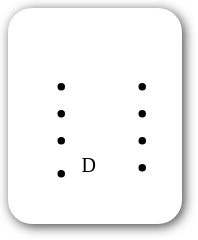<table style=" border-radius:1em; box-shadow: 0.1em 0.1em 0.5em rgba(0,0,0,0.75); background-color: white; border: 1px solid white; padding: 5px;">
<tr style="vertical-align:top;">
<td><br><ul><li></li><li></li><li></li><li><sup>D</sup></li></ul></td>
<td valign="top"><br><ul><li></li><li></li><li></li><li></li></ul></td>
<td></td>
</tr>
</table>
